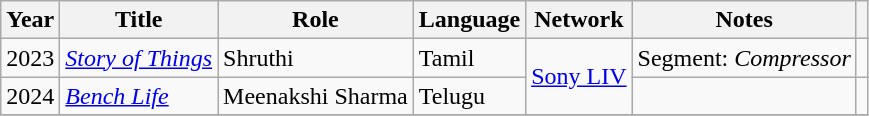<table class="wikitable">
<tr>
<th>Year</th>
<th>Title</th>
<th>Role</th>
<th>Language</th>
<th>Network</th>
<th>Notes</th>
<th></th>
</tr>
<tr>
<td>2023</td>
<td><em><a href='#'>Story of Things</a></em></td>
<td>Shruthi</td>
<td>Tamil</td>
<td rowspan="2"><a href='#'>Sony LIV</a></td>
<td>Segment: <em>Compressor</em></td>
<td></td>
</tr>
<tr>
<td>2024</td>
<td><em><a href='#'>Bench Life</a></em></td>
<td>Meenakshi Sharma</td>
<td>Telugu</td>
<td></td>
<td></td>
</tr>
<tr>
</tr>
</table>
